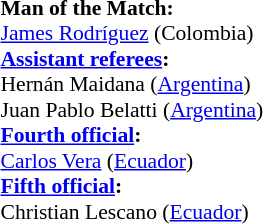<table width=50% style="font-size: 90%">
<tr>
<td><br><strong>Man of the Match:</strong>
<br><a href='#'>James Rodríguez</a> (Colombia)<br><strong><a href='#'>Assistant referees</a>:</strong>
<br>Hernán Maidana (<a href='#'>Argentina</a>)
<br>Juan Pablo Belatti (<a href='#'>Argentina</a>)
<br><strong><a href='#'>Fourth official</a>:</strong>
<br><a href='#'>Carlos Vera</a> (<a href='#'>Ecuador</a>)
<br><strong><a href='#'>Fifth official</a>:</strong>
<br>Christian Lescano (<a href='#'>Ecuador</a>)</td>
</tr>
</table>
